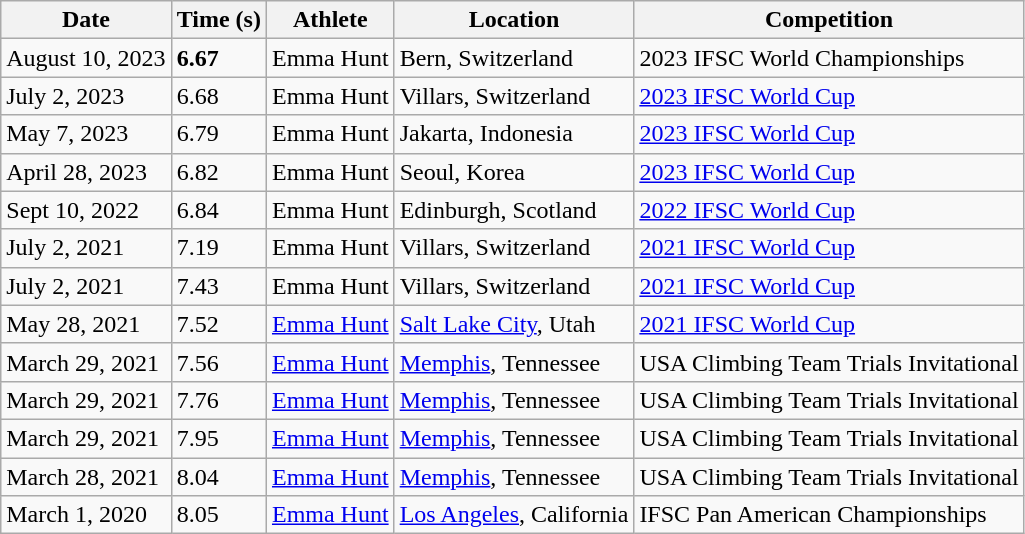<table class="wikitable">
<tr>
<th>Date</th>
<th>Time (s)</th>
<th>Athlete</th>
<th>Location</th>
<th>Competition</th>
</tr>
<tr>
<td>August 10, 2023</td>
<td><strong>6.67</strong> </td>
<td>Emma Hunt</td>
<td>Bern, Switzerland</td>
<td>2023 IFSC World Championships</td>
</tr>
<tr>
<td>July 2, 2023</td>
<td>6.68</td>
<td>Emma Hunt</td>
<td>Villars, Switzerland</td>
<td><a href='#'>2023 IFSC World Cup</a></td>
</tr>
<tr>
<td>May 7, 2023</td>
<td>6.79</td>
<td>Emma Hunt</td>
<td>Jakarta, Indonesia</td>
<td><a href='#'>2023 IFSC World Cup</a></td>
</tr>
<tr>
<td>April 28, 2023</td>
<td>6.82</td>
<td>Emma Hunt</td>
<td>Seoul, Korea</td>
<td><a href='#'>2023 IFSC World Cup</a></td>
</tr>
<tr>
<td>Sept 10, 2022</td>
<td>6.84</td>
<td>Emma Hunt</td>
<td>Edinburgh, Scotland</td>
<td><a href='#'>2022 IFSC World Cup</a></td>
</tr>
<tr>
<td>July 2, 2021</td>
<td>7.19</td>
<td>Emma Hunt</td>
<td>Villars, Switzerland</td>
<td><a href='#'>2021 IFSC World Cup</a></td>
</tr>
<tr>
<td>July 2, 2021</td>
<td>7.43</td>
<td>Emma Hunt</td>
<td>Villars, Switzerland</td>
<td><a href='#'>2021 IFSC World Cup</a></td>
</tr>
<tr>
<td>May 28, 2021</td>
<td>7.52</td>
<td><a href='#'>Emma Hunt</a></td>
<td><a href='#'>Salt Lake City</a>, Utah</td>
<td><a href='#'>2021 IFSC World Cup</a></td>
</tr>
<tr>
<td>March 29, 2021</td>
<td>7.56</td>
<td><a href='#'>Emma Hunt</a></td>
<td><a href='#'>Memphis</a>, Tennessee</td>
<td>USA Climbing Team Trials Invitational</td>
</tr>
<tr>
<td>March 29, 2021</td>
<td>7.76</td>
<td><a href='#'>Emma Hunt</a></td>
<td><a href='#'>Memphis</a>, Tennessee</td>
<td>USA Climbing Team Trials Invitational</td>
</tr>
<tr>
<td>March 29, 2021</td>
<td>7.95</td>
<td><a href='#'>Emma Hunt</a></td>
<td><a href='#'>Memphis</a>, Tennessee</td>
<td>USA Climbing Team Trials Invitational</td>
</tr>
<tr>
<td>March 28, 2021</td>
<td>8.04</td>
<td><a href='#'>Emma Hunt</a></td>
<td><a href='#'>Memphis</a>, Tennessee</td>
<td>USA Climbing Team Trials Invitational</td>
</tr>
<tr>
<td>March 1, 2020</td>
<td>8.05</td>
<td><a href='#'>Emma Hunt</a></td>
<td><a href='#'>Los Angeles</a>, California</td>
<td>IFSC Pan American Championships</td>
</tr>
</table>
